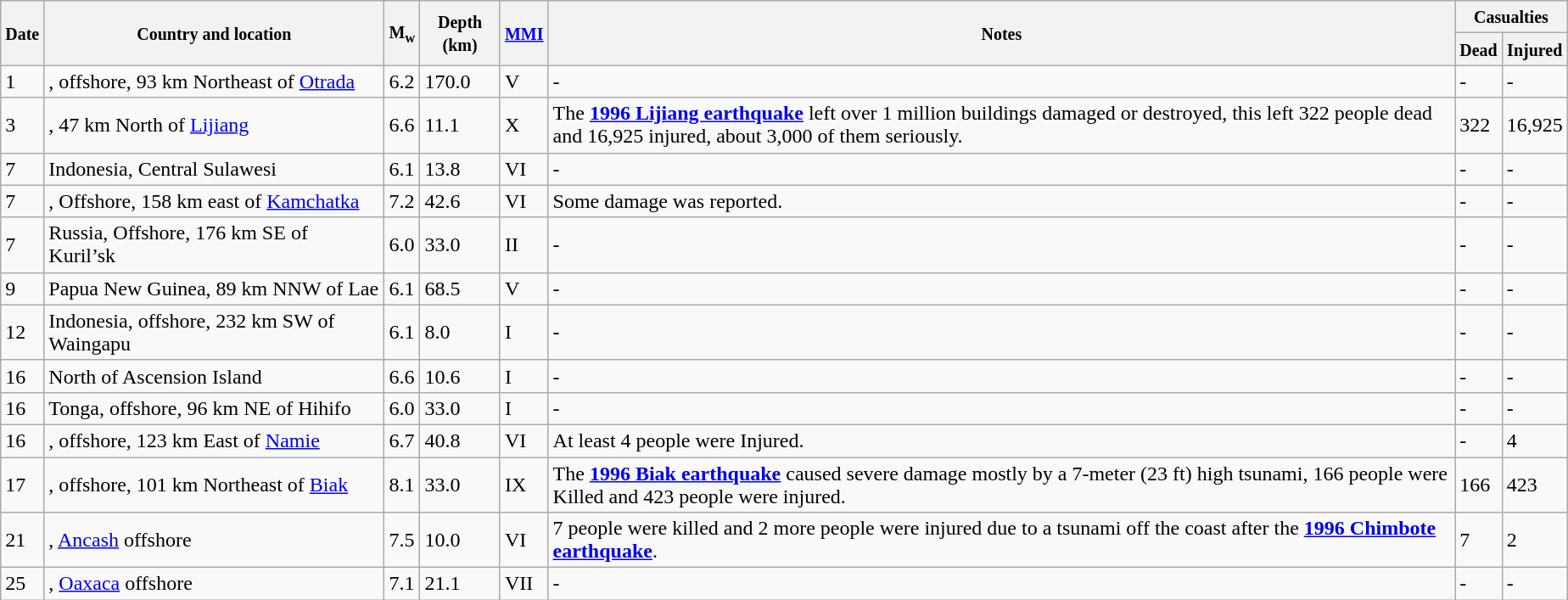<table class="wikitable sortable" style="border:1px black; margin-left:1em;">
<tr>
<th rowspan="2"><small>Date</small></th>
<th rowspan="2" style="width: 260px"><small>Country and location</small></th>
<th rowspan="2"><small>M<sub>w</sub></small></th>
<th rowspan="2"><small>Depth (km)</small></th>
<th rowspan="2"><small><a href='#'>MMI</a></small></th>
<th rowspan="2" class="unsortable"><small>Notes</small></th>
<th colspan="2"><small>Casualties</small></th>
</tr>
<tr>
<th><small>Dead</small></th>
<th><small>Injured</small></th>
</tr>
<tr>
<td>1</td>
<td>, offshore, 93 km Northeast of <a href='#'>Otrada</a></td>
<td>6.2</td>
<td>170.0</td>
<td>V</td>
<td>-</td>
<td>-</td>
<td>-</td>
</tr>
<tr>
<td>3</td>
<td>, 47 km North of <a href='#'>Lijiang</a></td>
<td>6.6</td>
<td>11.1</td>
<td>X</td>
<td>The <strong><a href='#'>1996 Lijiang earthquake</a></strong> left over 1 million buildings damaged or destroyed, this left 322 people dead and 16,925 injured, about 3,000 of them seriously.</td>
<td>322</td>
<td>16,925</td>
</tr>
<tr>
<td>7</td>
<td>Indonesia, Central Sulawesi</td>
<td>6.1</td>
<td>13.8</td>
<td>VI</td>
<td>-</td>
<td>-</td>
<td>-</td>
</tr>
<tr>
<td>7</td>
<td>, Offshore, 158 km east of <a href='#'>Kamchatka</a></td>
<td>7.2</td>
<td>42.6</td>
<td>VI</td>
<td>Some damage was reported.</td>
<td>-</td>
<td>-</td>
</tr>
<tr>
<td>7</td>
<td>Russia, Offshore, 176 km SE of Kuril’sk</td>
<td>6.0</td>
<td>33.0</td>
<td>II</td>
<td>-</td>
<td>-</td>
<td>-</td>
</tr>
<tr>
<td>9</td>
<td>Papua New Guinea, 89 km NNW of Lae</td>
<td>6.1</td>
<td>68.5</td>
<td>V</td>
<td>-</td>
<td>-</td>
<td>-</td>
</tr>
<tr>
<td>12</td>
<td>Indonesia, offshore, 232 km SW of Waingapu</td>
<td>6.1</td>
<td>8.0</td>
<td>I</td>
<td>-</td>
<td>-</td>
<td>-</td>
</tr>
<tr>
<td>16</td>
<td>North of Ascension Island</td>
<td>6.6</td>
<td>10.6</td>
<td>I</td>
<td>-</td>
<td>-</td>
<td>-</td>
</tr>
<tr>
<td>16</td>
<td>Tonga, offshore, 96 km NE of Hihifo</td>
<td>6.0</td>
<td>33.0</td>
<td>I</td>
<td>-</td>
<td>-</td>
<td>-</td>
</tr>
<tr>
<td>16</td>
<td>, offshore, 123 km East of <a href='#'>Namie</a></td>
<td>6.7</td>
<td>40.8</td>
<td>VI</td>
<td>At least 4 people were Injured.</td>
<td>-</td>
<td>4</td>
</tr>
<tr>
<td>17</td>
<td>, offshore, 101 km Northeast of <a href='#'>Biak</a></td>
<td>8.1</td>
<td>33.0</td>
<td>IX</td>
<td>The <strong><a href='#'>1996 Biak earthquake</a></strong> caused severe damage mostly by a 7-meter (23 ft) high tsunami, 166 people were Killed and 423 people were injured.</td>
<td>166</td>
<td>423</td>
</tr>
<tr>
<td>21</td>
<td>, <a href='#'>Ancash</a> offshore</td>
<td>7.5</td>
<td>10.0</td>
<td>VI</td>
<td>7 people were killed and 2 more people were injured due to a tsunami off the coast after the <strong><a href='#'>1996 Chimbote earthquake</a></strong>.</td>
<td>7</td>
<td>2</td>
</tr>
<tr>
<td>25</td>
<td>, <a href='#'>Oaxaca</a> offshore</td>
<td>7.1</td>
<td>21.1</td>
<td>VII</td>
<td>-</td>
<td>-</td>
<td>-</td>
</tr>
</table>
